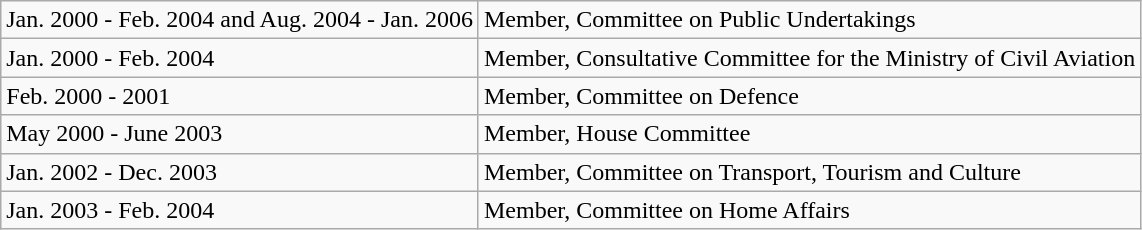<table class="wikitable">
<tr>
<td>Jan. 2000 - Feb. 2004 and Aug. 2004 - Jan. 2006</td>
<td>Member, Committee on Public Undertakings                            </td>
</tr>
<tr>
<td>Jan. 2000 - Feb. 2004</td>
<td>Member, Consultative Committee for the Ministry of Civil Aviation</td>
</tr>
<tr>
<td>Feb. 2000 - 2001</td>
<td>Member, Committee on Defence</td>
</tr>
<tr>
<td>May 2000 - June 2003</td>
<td>Member, House Committee</td>
</tr>
<tr>
<td>Jan. 2002 - Dec. 2003</td>
<td>Member, Committee on Transport, Tourism and Culture</td>
</tr>
<tr>
<td>Jan. 2003 - Feb. 2004</td>
<td>Member, Committee on Home Affairs</td>
</tr>
</table>
